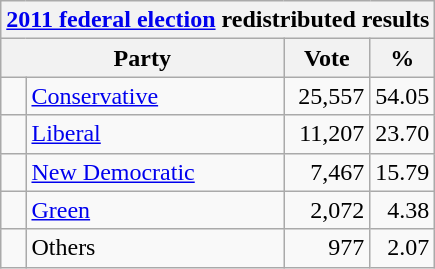<table class="wikitable">
<tr>
<th colspan="4"><a href='#'>2011 federal election</a> redistributed results</th>
</tr>
<tr>
<th bgcolor="#DDDDFF" width="130px" colspan="2">Party</th>
<th bgcolor="#DDDDFF" width="50px">Vote</th>
<th bgcolor="#DDDDFF" width="30px">%</th>
</tr>
<tr>
<td> </td>
<td><a href='#'>Conservative</a></td>
<td align=right>25,557</td>
<td align=right>54.05</td>
</tr>
<tr>
<td> </td>
<td><a href='#'>Liberal</a></td>
<td align=right>11,207</td>
<td align=right>23.70</td>
</tr>
<tr>
<td> </td>
<td><a href='#'>New Democratic</a></td>
<td align=right>7,467</td>
<td align=right>15.79</td>
</tr>
<tr>
<td> </td>
<td><a href='#'>Green</a></td>
<td align=right>2,072</td>
<td align=right>4.38</td>
</tr>
<tr>
<td> </td>
<td>Others</td>
<td align=right>977</td>
<td align=right>2.07</td>
</tr>
</table>
